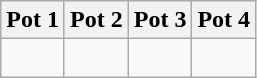<table class="wikitable">
<tr>
<th>Pot 1</th>
<th>Pot 2</th>
<th>Pot 3</th>
<th>Pot 4</th>
</tr>
<tr>
<td><br></td>
<td><br></td>
<td><br></td>
<td><br></td>
</tr>
</table>
